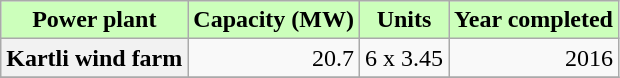<table class="wikitable" style="text-align:right;">
<tr>
<th style="background:#cfb;">Power plant</th>
<th style="background:#cfb;">Capacity (MW)</th>
<th style="background:#cfb;">Units</th>
<th style="background:#cfb;">Year completed</th>
</tr>
<tr>
<th>Kartli wind farm</th>
<td>20.7</td>
<td>6 x 3.45</td>
<td>2016</td>
</tr>
<tr>
</tr>
</table>
